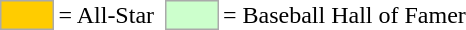<table>
<tr>
<td style="background-color:#FFCC00; border:1px solid #aaaaaa; width:2em;"></td>
<td>= All-Star</td>
<td></td>
<td style="background-color:#CCFFCC; border:1px solid #aaaaaa; width:2em;"></td>
<td>= Baseball Hall of Famer</td>
</tr>
</table>
